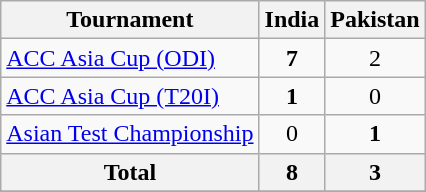<table class="wikitable" " style="text-align:center">
<tr>
<th>Tournament</th>
<th>India</th>
<th>Pakistan</th>
</tr>
<tr>
<td style="text-align:left"><a href='#'>ACC Asia Cup (ODI)</a></td>
<td><strong>7</strong></td>
<td>2</td>
</tr>
<tr>
<td style="text-align:left"><a href='#'>ACC Asia Cup (T20I)</a></td>
<td><strong>1</strong></td>
<td>0</td>
</tr>
<tr>
<td style="text-align:left"><a href='#'>Asian Test Championship</a></td>
<td>0</td>
<td><strong>1</strong></td>
</tr>
<tr>
<th>Total</th>
<th>8</th>
<th>3</th>
</tr>
<tr>
</tr>
</table>
